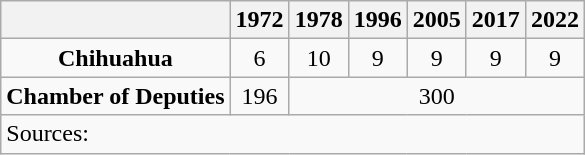<table class="wikitable mw-collapsible" style="text-align: center">
<tr>
<th></th>
<th>1972</th>
<th>1978</th>
<th>1996</th>
<th>2005</th>
<th>2017</th>
<th>2022</th>
</tr>
<tr>
<td><strong>Chihuahua</strong></td>
<td>6</td>
<td>10</td>
<td>9</td>
<td>9</td>
<td>9</td>
<td>9</td>
</tr>
<tr>
<td><strong>Chamber of Deputies</strong></td>
<td>196</td>
<td colspan=5>300</td>
</tr>
<tr>
<td colspan=7 style="text-align: left">Sources: </td>
</tr>
</table>
